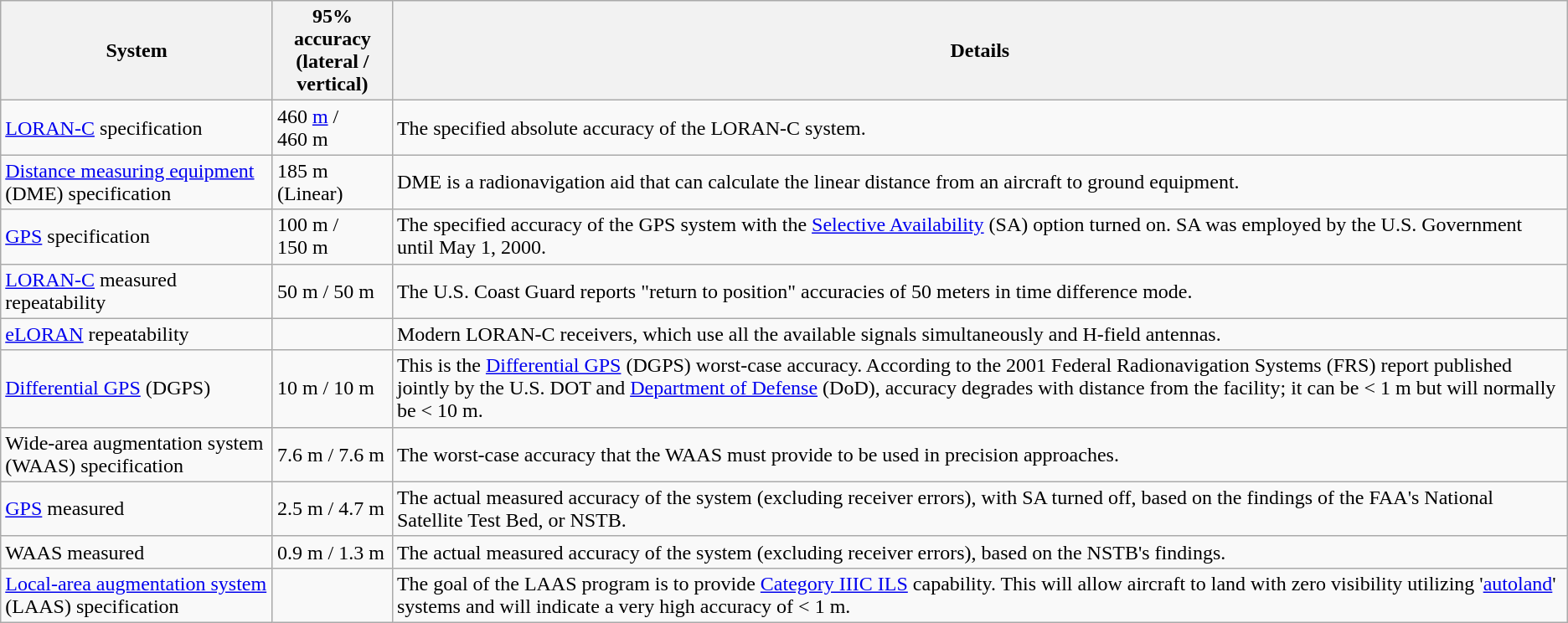<table class="wikitable">
<tr>
<th>System</th>
<th>95% accuracy<br> (lateral / vertical)</th>
<th>Details</th>
</tr>
<tr>
<td><a href='#'>LORAN-C</a> specification</td>
<td>460 <a href='#'>m</a> / 460 m</td>
<td>The specified absolute accuracy of the LORAN-C system.</td>
</tr>
<tr>
<td><a href='#'>Distance measuring equipment</a> (DME) specification</td>
<td>185 m (Linear)</td>
<td>DME is a radionavigation aid that can calculate the linear distance from an aircraft to ground equipment.</td>
</tr>
<tr>
<td><a href='#'>GPS</a> specification</td>
<td>100 m / 150 m</td>
<td>The specified accuracy of the GPS system with the <a href='#'>Selective Availability</a> (SA) option turned on. SA was employed by the U.S. Government until May 1, 2000.</td>
</tr>
<tr>
<td><a href='#'>LORAN-C</a> measured repeatability</td>
<td>50 m / 50 m</td>
<td>The U.S. Coast Guard reports "return to position" accuracies of 50 meters in time difference mode.</td>
</tr>
<tr>
<td><a href='#'>eLORAN</a> repeatability</td>
<td></td>
<td>Modern LORAN-C receivers, which use all the available signals simultaneously and H-field antennas. </td>
</tr>
<tr>
<td><a href='#'>Differential GPS</a> (DGPS)</td>
<td>10 m / 10 m</td>
<td>This is the <a href='#'>Differential GPS</a> (DGPS) worst-case accuracy. According to the 2001 Federal Radionavigation Systems (FRS) report published jointly by the U.S. DOT and <a href='#'>Department of Defense</a> (DoD), accuracy degrades with distance from the facility; it can be < 1 m but will normally be < 10 m.</td>
</tr>
<tr>
<td>Wide-area augmentation system (WAAS) specification</td>
<td>7.6 m / 7.6 m</td>
<td>The worst-case accuracy that the WAAS must provide to be used in precision approaches.</td>
</tr>
<tr>
<td><a href='#'>GPS</a> measured</td>
<td>2.5 m / 4.7 m</td>
<td>The actual measured accuracy of the system (excluding receiver errors), with SA turned off, based on the findings of the FAA's National Satellite Test Bed, or NSTB.</td>
</tr>
<tr>
<td>WAAS measured</td>
<td>0.9 m / 1.3 m</td>
<td>The actual measured accuracy of the system (excluding receiver errors), based on the NSTB's findings.</td>
</tr>
<tr>
<td><a href='#'>Local-area augmentation system</a> (LAAS) specification</td>
<td></td>
<td>The goal of the LAAS program is to provide <a href='#'>Category IIIC ILS</a> capability. This will allow aircraft to land with zero visibility utilizing '<a href='#'>autoland</a>' systems and will indicate a very high accuracy of < 1 m.</td>
</tr>
</table>
